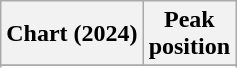<table class="wikitable sortable plainrowheaders">
<tr>
<th>Chart (2024)</th>
<th>Peak<br>position</th>
</tr>
<tr>
</tr>
<tr>
</tr>
<tr>
</tr>
</table>
